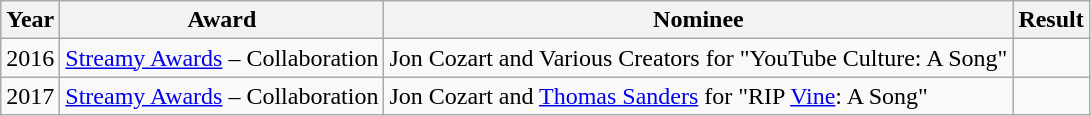<table class="wikitable sortable">
<tr>
<th>Year</th>
<th>Award</th>
<th>Nominee</th>
<th>Result</th>
</tr>
<tr>
<td>2016</td>
<td><a href='#'>Streamy Awards</a> – Collaboration</td>
<td>Jon Cozart and Various Creators for "YouTube Culture: A Song"</td>
<td></td>
</tr>
<tr>
<td>2017</td>
<td><a href='#'>Streamy Awards</a> – Collaboration</td>
<td>Jon Cozart and <a href='#'>Thomas Sanders</a> for "RIP <a href='#'>Vine</a>: A Song"</td>
<td></td>
</tr>
</table>
